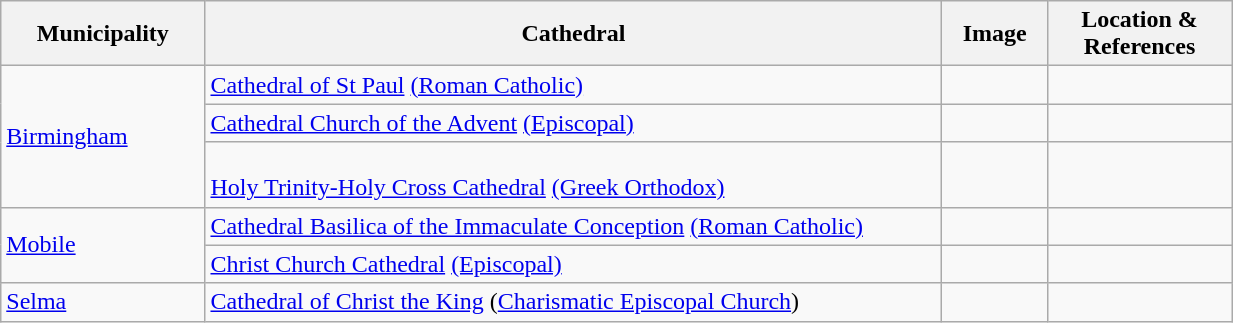<table width=65% class="wikitable">
<tr>
<th width = 10%>Municipality</th>
<th width = 40%>Cathedral</th>
<th width = 5%>Image</th>
<th width = 10%>Location & References</th>
</tr>
<tr>
<td rowspan=3><a href='#'>Birmingham</a></td>
<td><a href='#'>Cathedral of St Paul</a> <a href='#'>(Roman Catholic)</a></td>
<td></td>
<td><small></small><br></td>
</tr>
<tr>
<td><a href='#'>Cathedral Church of the Advent</a> <a href='#'>(Episcopal)</a></td>
<td></td>
<td><small></small><br></td>
</tr>
<tr>
<td><br><a href='#'>Holy Trinity-Holy Cross Cathedral</a> <a href='#'>(Greek Orthodox)</a></td>
<td></td>
<td><small></small><br></td>
</tr>
<tr>
<td rowspan=2><a href='#'>Mobile</a></td>
<td><a href='#'>Cathedral Basilica of the Immaculate Conception</a> <a href='#'>(Roman Catholic)</a></td>
<td></td>
<td><small></small><br></td>
</tr>
<tr>
<td><a href='#'>Christ Church Cathedral</a> <a href='#'>(Episcopal)</a></td>
<td></td>
<td><small><br></small></td>
</tr>
<tr>
<td><a href='#'>Selma</a></td>
<td><a href='#'>Cathedral of Christ the King</a> (<a href='#'>Charismatic Episcopal Church</a>)</td>
<td></td>
<td><small></small><br></td>
</tr>
</table>
